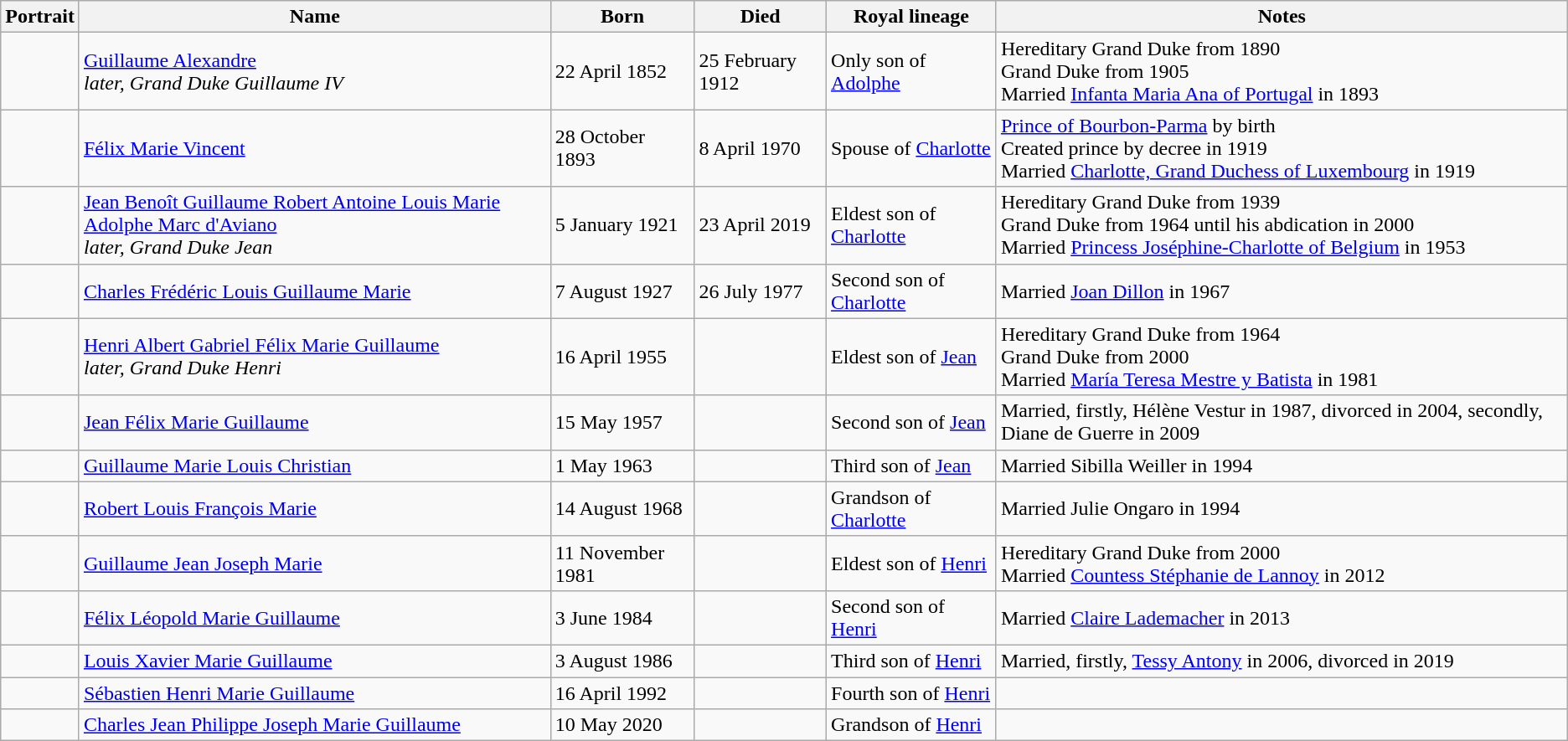<table class="wikitable">
<tr>
<th>Portrait</th>
<th>Name</th>
<th>Born</th>
<th>Died</th>
<th>Royal lineage</th>
<th>Notes</th>
</tr>
<tr>
<td></td>
<td><a href='#'>Guillaume Alexandre</a><br><em>later, Grand Duke Guillaume IV</em></td>
<td>22 April 1852</td>
<td>25 February 1912</td>
<td>Only son of <a href='#'>Adolphe</a></td>
<td>Hereditary Grand Duke from 1890<br>Grand Duke from 1905<br>Married <a href='#'>Infanta Maria Ana of Portugal</a> in 1893</td>
</tr>
<tr>
<td></td>
<td><a href='#'>Félix Marie Vincent</a></td>
<td>28 October 1893</td>
<td>8 April 1970</td>
<td>Spouse of <a href='#'>Charlotte</a></td>
<td><a href='#'>Prince of Bourbon-Parma</a> by birth<br>Created prince by decree in 1919<br>Married <a href='#'>Charlotte, Grand Duchess of Luxembourg</a> in 1919</td>
</tr>
<tr>
<td></td>
<td><a href='#'>Jean Benoît Guillaume Robert Antoine Louis Marie Adolphe Marc d'Aviano</a><br><em>later, Grand Duke Jean</em></td>
<td>5 January 1921</td>
<td>23 April 2019</td>
<td>Eldest son of <a href='#'>Charlotte</a></td>
<td>Hereditary Grand Duke from 1939<br>Grand Duke from 1964 until his abdication in 2000<br>Married <a href='#'>Princess Joséphine-Charlotte of Belgium</a> in 1953</td>
</tr>
<tr>
<td></td>
<td><a href='#'>Charles Frédéric Louis Guillaume Marie</a></td>
<td>7 August 1927</td>
<td>26 July 1977</td>
<td>Second son of <a href='#'>Charlotte</a></td>
<td>Married <a href='#'>Joan Dillon</a> in 1967</td>
</tr>
<tr>
<td></td>
<td><a href='#'>Henri Albert Gabriel Félix Marie Guillaume</a><br><em>later, Grand Duke Henri</em></td>
<td>16 April 1955</td>
<td></td>
<td>Eldest son of <a href='#'>Jean</a></td>
<td>Hereditary Grand Duke from 1964<br>Grand Duke from 2000<br>Married <a href='#'>María Teresa Mestre y Batista</a> in 1981</td>
</tr>
<tr>
<td></td>
<td><a href='#'>Jean Félix Marie Guillaume</a></td>
<td>15 May 1957</td>
<td></td>
<td>Second son of <a href='#'>Jean</a></td>
<td>Married, firstly, Hélène Vestur in 1987, divorced in 2004, secondly, Diane de Guerre in 2009</td>
</tr>
<tr>
<td></td>
<td><a href='#'>Guillaume Marie Louis Christian</a></td>
<td>1 May 1963</td>
<td></td>
<td>Third son of <a href='#'>Jean</a></td>
<td>Married Sibilla Weiller in 1994</td>
</tr>
<tr>
<td></td>
<td><a href='#'>Robert Louis François Marie</a></td>
<td>14 August 1968</td>
<td></td>
<td>Grandson of <a href='#'>Charlotte</a></td>
<td>Married Julie Ongaro in 1994</td>
</tr>
<tr>
<td></td>
<td><a href='#'>Guillaume Jean Joseph Marie</a></td>
<td>11 November 1981</td>
<td></td>
<td>Eldest son of <a href='#'>Henri</a></td>
<td>Hereditary Grand Duke from 2000<br>Married <a href='#'>Countess Stéphanie de Lannoy</a> in 2012</td>
</tr>
<tr>
<td></td>
<td><a href='#'>Félix Léopold Marie Guillaume</a></td>
<td>3 June 1984</td>
<td></td>
<td>Second son of <a href='#'>Henri</a></td>
<td>Married <a href='#'>Claire Lademacher</a> in 2013</td>
</tr>
<tr>
<td></td>
<td><a href='#'>Louis Xavier Marie Guillaume</a></td>
<td>3 August 1986</td>
<td></td>
<td>Third son of <a href='#'>Henri</a></td>
<td>Married, firstly, <a href='#'>Tessy Antony</a> in 2006, divorced in 2019</td>
</tr>
<tr>
<td></td>
<td><a href='#'>Sébastien Henri Marie Guillaume</a></td>
<td>16 April 1992</td>
<td></td>
<td>Fourth son of <a href='#'>Henri</a></td>
<td></td>
</tr>
<tr>
<td></td>
<td><a href='#'>Charles Jean Philippe Joseph Marie Guillaume</a></td>
<td>10 May 2020</td>
<td></td>
<td>Grandson of <a href='#'>Henri</a></td>
<td></td>
</tr>
</table>
